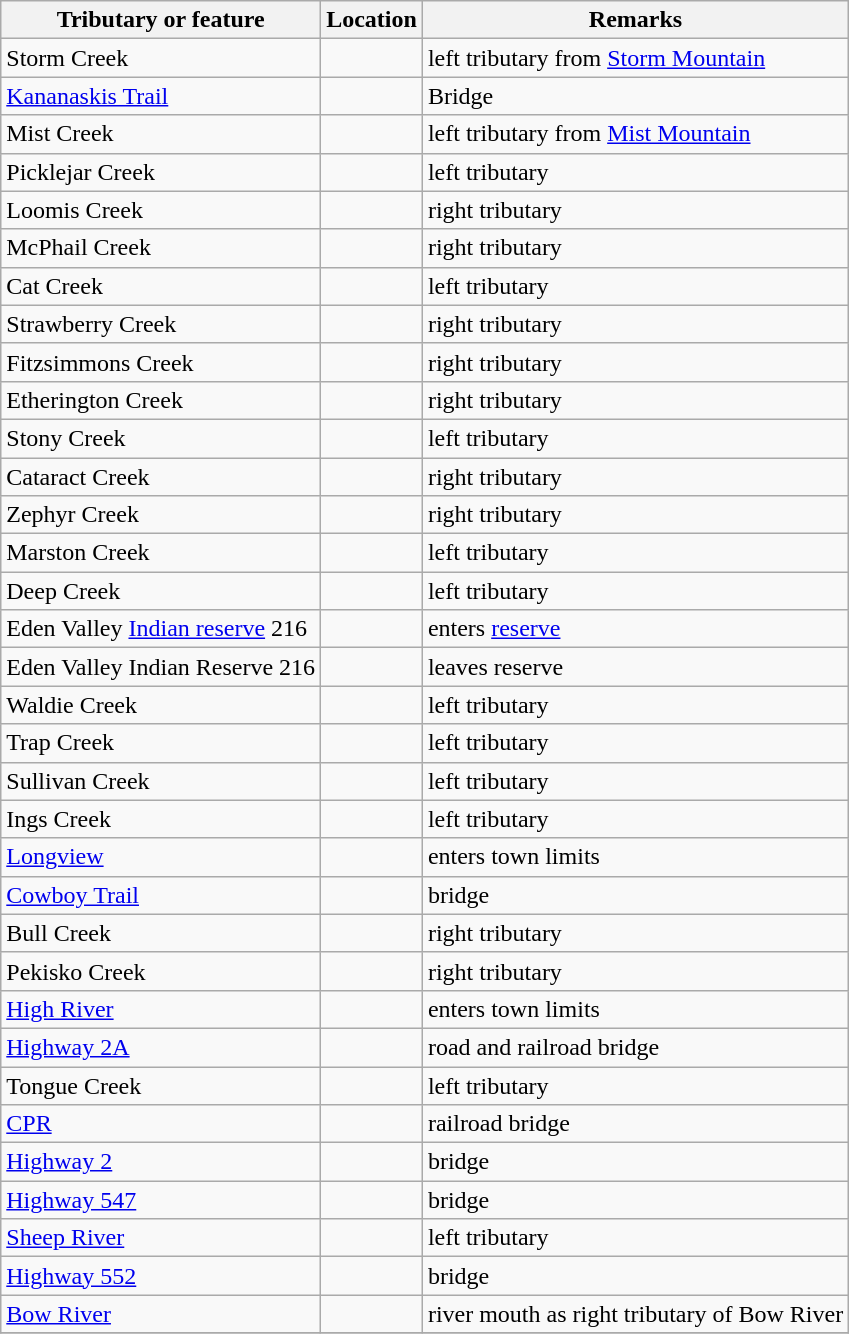<table class=wikitable>
<tr>
<th>Tributary or feature</th>
<th>Location</th>
<th>Remarks</th>
</tr>
<tr>
<td>Storm Creek</td>
<td><small></small></td>
<td>left tributary from <a href='#'>Storm Mountain</a></td>
</tr>
<tr>
<td><a href='#'>Kananaskis Trail</a></td>
<td><small></small></td>
<td>Bridge</td>
</tr>
<tr>
<td>Mist Creek</td>
<td><small></small></td>
<td>left tributary from <a href='#'>Mist Mountain</a></td>
</tr>
<tr>
<td>Picklejar Creek</td>
<td><small></small></td>
<td>left tributary</td>
</tr>
<tr>
<td>Loomis Creek</td>
<td><small></small></td>
<td>right tributary</td>
</tr>
<tr>
<td>McPhail Creek</td>
<td><small></small></td>
<td>right tributary</td>
</tr>
<tr>
<td>Cat Creek</td>
<td><small></small></td>
<td>left tributary</td>
</tr>
<tr>
<td>Strawberry Creek</td>
<td><small></small></td>
<td>right tributary</td>
</tr>
<tr>
<td>Fitzsimmons Creek</td>
<td><small></small></td>
<td>right tributary</td>
</tr>
<tr>
<td>Etherington Creek</td>
<td><small></small></td>
<td>right tributary</td>
</tr>
<tr>
<td>Stony Creek</td>
<td><small></small></td>
<td>left  tributary</td>
</tr>
<tr>
<td>Cataract Creek</td>
<td><small></small></td>
<td>right  tributary</td>
</tr>
<tr>
<td>Zephyr Creek</td>
<td><small></small></td>
<td>right  tributary</td>
</tr>
<tr>
<td>Marston Creek</td>
<td><small></small></td>
<td>left tributary</td>
</tr>
<tr>
<td>Deep Creek</td>
<td><small></small></td>
<td>left tributary</td>
</tr>
<tr>
<td>Eden Valley <a href='#'>Indian reserve</a> 216</td>
<td><small></small></td>
<td>enters <a href='#'>reserve</a></td>
</tr>
<tr>
<td>Eden Valley Indian Reserve 216</td>
<td><small></small></td>
<td>leaves reserve</td>
</tr>
<tr>
<td>Waldie Creek</td>
<td><small></small></td>
<td>left tributary</td>
</tr>
<tr>
<td>Trap Creek</td>
<td><small></small></td>
<td>left tributary</td>
</tr>
<tr>
<td>Sullivan Creek</td>
<td><small></small></td>
<td>left tributary</td>
</tr>
<tr>
<td>Ings Creek</td>
<td><small></small></td>
<td>left tributary</td>
</tr>
<tr>
<td><a href='#'>Longview</a></td>
<td><small></small></td>
<td>enters town limits</td>
</tr>
<tr>
<td><a href='#'>Cowboy Trail</a></td>
<td><small></small></td>
<td>bridge</td>
</tr>
<tr>
<td>Bull Creek</td>
<td><small></small></td>
<td>right tributary</td>
</tr>
<tr>
<td>Pekisko Creek</td>
<td><small></small></td>
<td>right tributary</td>
</tr>
<tr>
<td><a href='#'>High River</a></td>
<td><small></small></td>
<td>enters town limits</td>
</tr>
<tr>
<td><a href='#'>Highway 2A</a></td>
<td><small></small></td>
<td>road and railroad bridge</td>
</tr>
<tr>
<td>Tongue Creek</td>
<td><small></small></td>
<td>left tributary</td>
</tr>
<tr>
<td><a href='#'>CPR</a></td>
<td><small></small></td>
<td>railroad bridge</td>
</tr>
<tr>
<td><a href='#'>Highway 2</a></td>
<td><small></small></td>
<td>bridge</td>
</tr>
<tr>
<td><a href='#'>Highway 547</a></td>
<td><small></small></td>
<td>bridge</td>
</tr>
<tr>
<td><a href='#'>Sheep River</a></td>
<td><small></small></td>
<td>left tributary</td>
</tr>
<tr>
<td><a href='#'>Highway 552</a></td>
<td><small></small></td>
<td>bridge</td>
</tr>
<tr>
<td><a href='#'>Bow River</a></td>
<td><small></small></td>
<td>river mouth as right tributary of Bow River</td>
</tr>
<tr>
</tr>
</table>
